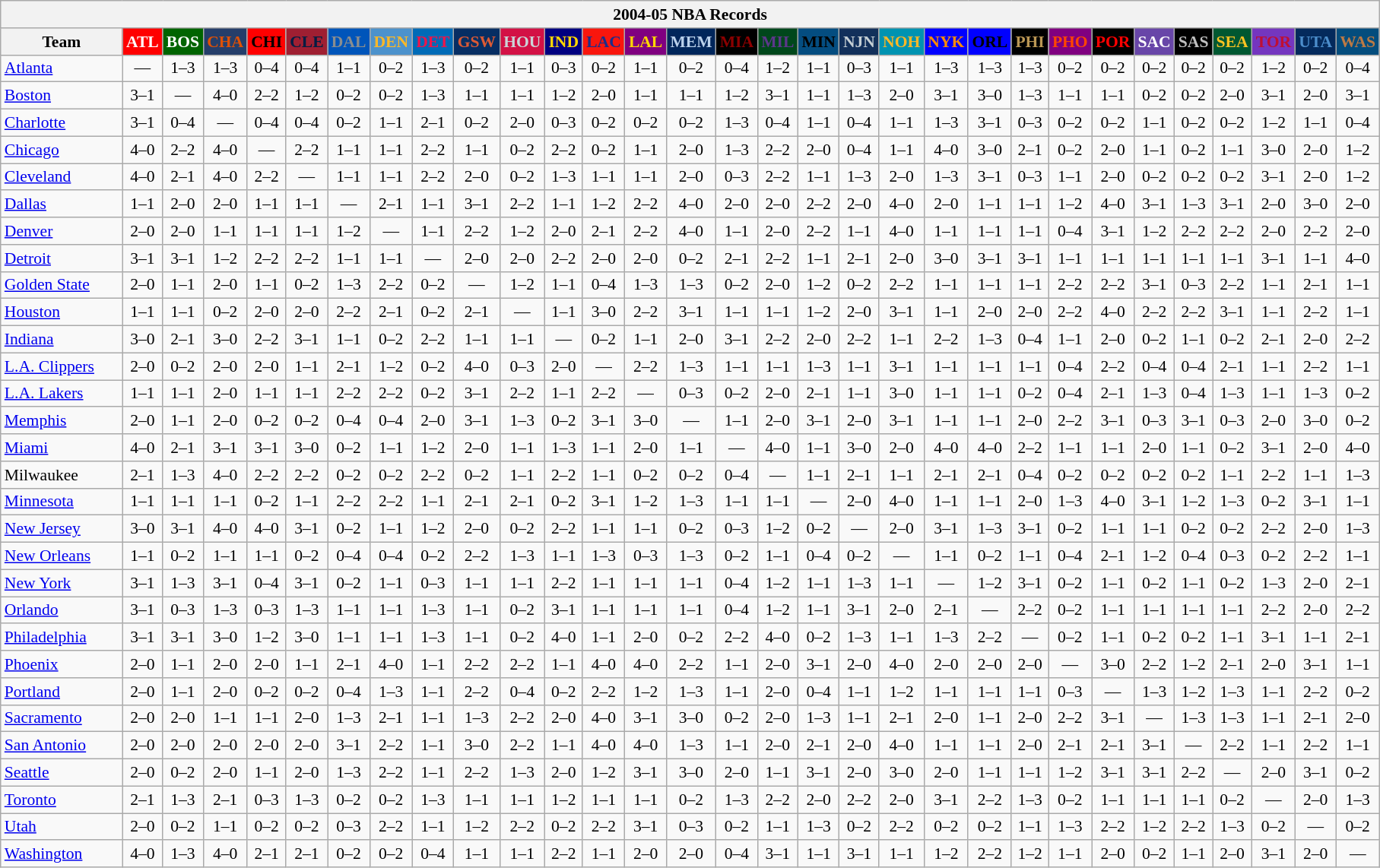<table class="wikitable" style="font-size:90%; text-align:center;">
<tr>
<th colspan=31>2004-05 NBA Records</th>
</tr>
<tr>
<th width=100>Team</th>
<th style="background:#FF0000;color:#FFFFFF;width=35">ATL</th>
<th style="background:#006400;color:#FFFFFF;width=35">BOS</th>
<th style="background:#253E6A;color:#DF5106;width=35">CHA</th>
<th style="background:#FF0000;color:#000000;width=35">CHI</th>
<th style="background:#9F1F32;color:#001D43;width=35">CLE</th>
<th style="background:#0055BA;color:#898D8F;width=35">DAL</th>
<th style="background:#4C92CC;color:#FDB827;width=35">DEN</th>
<th style="background:#006BB7;color:#ED164B;width=35">DET</th>
<th style="background:#072E63;color:#DC5A34;width=35">GSW</th>
<th style="background:#D31145;color:#CBD4D8;width=35">HOU</th>
<th style="background:#000080;color:#FFD700;width=35">IND</th>
<th style="background:#F9160D;color:#1A2E8B;width=35">LAC</th>
<th style="background:#800080;color:#FFD700;width=35">LAL</th>
<th style="background:#00265B;color:#BAD1EB;width=35">MEM</th>
<th style="background:#000000;color:#8B0000;width=35">MIA</th>
<th style="background:#00471B;color:#5C378A;width=35">MIL</th>
<th style="background:#044D80;color:#000000;width=35">MIN</th>
<th style="background:#12305B;color:#C4CED4;width=35">NJN</th>
<th style="background:#0093B1;color:#FDB827;width=35">NOH</th>
<th style="background:#0000FF;color:#FF8C00;width=35">NYK</th>
<th style="background:#0000FF;color:#000000;width=35">ORL</th>
<th style="background:#000000;color:#BB9754;width=35">PHI</th>
<th style="background:#800080;color:#FF4500;width=35">PHO</th>
<th style="background:#000000;color:#FF0000;width=35">POR</th>
<th style="background:#6846A8;color:#FFFFFF;width=35">SAC</th>
<th style="background:#000000;color:#C0C0C0;width=35">SAS</th>
<th style="background:#005831;color:#FFC322;width=35">SEA</th>
<th style="background:#7436BF;color:#BE0F34;width=35">TOR</th>
<th style="background:#042A5C;color:#4C8ECC;width=35">UTA</th>
<th style="background:#044D7D;color:#BC7A44;width=35">WAS</th>
</tr>
<tr>
<td style="text-align:left;"><a href='#'>Atlanta</a></td>
<td>—</td>
<td>1–3</td>
<td>1–3</td>
<td>0–4</td>
<td>0–4</td>
<td>1–1</td>
<td>0–2</td>
<td>1–3</td>
<td>0–2</td>
<td>1–1</td>
<td>0–3</td>
<td>0–2</td>
<td>1–1</td>
<td>0–2</td>
<td>0–4</td>
<td>1–2</td>
<td>1–1</td>
<td>0–3</td>
<td>1–1</td>
<td>1–3</td>
<td>1–3</td>
<td>1–3</td>
<td>0–2</td>
<td>0–2</td>
<td>0–2</td>
<td>0–2</td>
<td>0–2</td>
<td>1–2</td>
<td>0–2</td>
<td>0–4</td>
</tr>
<tr>
<td style="text-align:left;"><a href='#'>Boston</a></td>
<td>3–1</td>
<td>—</td>
<td>4–0</td>
<td>2–2</td>
<td>1–2</td>
<td>0–2</td>
<td>0–2</td>
<td>1–3</td>
<td>1–1</td>
<td>1–1</td>
<td>1–2</td>
<td>2–0</td>
<td>1–1</td>
<td>1–1</td>
<td>1–2</td>
<td>3–1</td>
<td>1–1</td>
<td>1–3</td>
<td>2–0</td>
<td>3–1</td>
<td>3–0</td>
<td>1–3</td>
<td>1–1</td>
<td>1–1</td>
<td>0–2</td>
<td>0–2</td>
<td>2–0</td>
<td>3–1</td>
<td>2–0</td>
<td>3–1</td>
</tr>
<tr>
<td style="text-align:left;"><a href='#'>Charlotte</a></td>
<td>3–1</td>
<td>0–4</td>
<td>—</td>
<td>0–4</td>
<td>0–4</td>
<td>0–2</td>
<td>1–1</td>
<td>2–1</td>
<td>0–2</td>
<td>2–0</td>
<td>0–3</td>
<td>0–2</td>
<td>0–2</td>
<td>0–2</td>
<td>1–3</td>
<td>0–4</td>
<td>1–1</td>
<td>0–4</td>
<td>1–1</td>
<td>1–3</td>
<td>3–1</td>
<td>0–3</td>
<td>0–2</td>
<td>0–2</td>
<td>1–1</td>
<td>0–2</td>
<td>0–2</td>
<td>1–2</td>
<td>1–1</td>
<td>0–4</td>
</tr>
<tr>
<td style="text-align:left;"><a href='#'>Chicago</a></td>
<td>4–0</td>
<td>2–2</td>
<td>4–0</td>
<td>—</td>
<td>2–2</td>
<td>1–1</td>
<td>1–1</td>
<td>2–2</td>
<td>1–1</td>
<td>0–2</td>
<td>2–2</td>
<td>0–2</td>
<td>1–1</td>
<td>2–0</td>
<td>1–3</td>
<td>2–2</td>
<td>2–0</td>
<td>0–4</td>
<td>1–1</td>
<td>4–0</td>
<td>3–0</td>
<td>2–1</td>
<td>0–2</td>
<td>2–0</td>
<td>1–1</td>
<td>0–2</td>
<td>1–1</td>
<td>3–0</td>
<td>2–0</td>
<td>1–2</td>
</tr>
<tr>
<td style="text-align:left;"><a href='#'>Cleveland</a></td>
<td>4–0</td>
<td>2–1</td>
<td>4–0</td>
<td>2–2</td>
<td>—</td>
<td>1–1</td>
<td>1–1</td>
<td>2–2</td>
<td>2–0</td>
<td>0–2</td>
<td>1–3</td>
<td>1–1</td>
<td>1–1</td>
<td>2–0</td>
<td>0–3</td>
<td>2–2</td>
<td>1–1</td>
<td>1–3</td>
<td>2–0</td>
<td>1–3</td>
<td>3–1</td>
<td>0–3</td>
<td>1–1</td>
<td>2–0</td>
<td>0–2</td>
<td>0–2</td>
<td>0–2</td>
<td>3–1</td>
<td>2–0</td>
<td>1–2</td>
</tr>
<tr>
<td style="text-align:left;"><a href='#'>Dallas</a></td>
<td>1–1</td>
<td>2–0</td>
<td>2–0</td>
<td>1–1</td>
<td>1–1</td>
<td>—</td>
<td>2–1</td>
<td>1–1</td>
<td>3–1</td>
<td>2–2</td>
<td>1–1</td>
<td>1–2</td>
<td>2–2</td>
<td>4–0</td>
<td>2–0</td>
<td>2–0</td>
<td>2–2</td>
<td>2–0</td>
<td>4–0</td>
<td>2–0</td>
<td>1–1</td>
<td>1–1</td>
<td>1–2</td>
<td>4–0</td>
<td>3–1</td>
<td>1–3</td>
<td>3–1</td>
<td>2–0</td>
<td>3–0</td>
<td>2–0</td>
</tr>
<tr>
<td style="text-align:left;"><a href='#'>Denver</a></td>
<td>2–0</td>
<td>2–0</td>
<td>1–1</td>
<td>1–1</td>
<td>1–1</td>
<td>1–2</td>
<td>—</td>
<td>1–1</td>
<td>2–2</td>
<td>1–2</td>
<td>2–0</td>
<td>2–1</td>
<td>2–2</td>
<td>4–0</td>
<td>1–1</td>
<td>2–0</td>
<td>2–2</td>
<td>1–1</td>
<td>4–0</td>
<td>1–1</td>
<td>1–1</td>
<td>1–1</td>
<td>0–4</td>
<td>3–1</td>
<td>1–2</td>
<td>2–2</td>
<td>2–2</td>
<td>2–0</td>
<td>2–2</td>
<td>2–0</td>
</tr>
<tr>
<td style="text-align:left;"><a href='#'>Detroit</a></td>
<td>3–1</td>
<td>3–1</td>
<td>1–2</td>
<td>2–2</td>
<td>2–2</td>
<td>1–1</td>
<td>1–1</td>
<td>—</td>
<td>2–0</td>
<td>2–0</td>
<td>2–2</td>
<td>2–0</td>
<td>2–0</td>
<td>0–2</td>
<td>2–1</td>
<td>2–2</td>
<td>1–1</td>
<td>2–1</td>
<td>2–0</td>
<td>3–0</td>
<td>3–1</td>
<td>3–1</td>
<td>1–1</td>
<td>1–1</td>
<td>1–1</td>
<td>1–1</td>
<td>1–1</td>
<td>3–1</td>
<td>1–1</td>
<td>4–0</td>
</tr>
<tr>
<td style="text-align:left;"><a href='#'>Golden State</a></td>
<td>2–0</td>
<td>1–1</td>
<td>2–0</td>
<td>1–1</td>
<td>0–2</td>
<td>1–3</td>
<td>2–2</td>
<td>0–2</td>
<td>—</td>
<td>1–2</td>
<td>1–1</td>
<td>0–4</td>
<td>1–3</td>
<td>1–3</td>
<td>0–2</td>
<td>2–0</td>
<td>1–2</td>
<td>0–2</td>
<td>2–2</td>
<td>1–1</td>
<td>1–1</td>
<td>1–1</td>
<td>2–2</td>
<td>2–2</td>
<td>3–1</td>
<td>0–3</td>
<td>2–2</td>
<td>1–1</td>
<td>2–1</td>
<td>1–1</td>
</tr>
<tr>
<td style="text-align:left;"><a href='#'>Houston</a></td>
<td>1–1</td>
<td>1–1</td>
<td>0–2</td>
<td>2–0</td>
<td>2–0</td>
<td>2–2</td>
<td>2–1</td>
<td>0–2</td>
<td>2–1</td>
<td>—</td>
<td>1–1</td>
<td>3–0</td>
<td>2–2</td>
<td>3–1</td>
<td>1–1</td>
<td>1–1</td>
<td>1–2</td>
<td>2–0</td>
<td>3–1</td>
<td>1–1</td>
<td>2–0</td>
<td>2–0</td>
<td>2–2</td>
<td>4–0</td>
<td>2–2</td>
<td>2–2</td>
<td>3–1</td>
<td>1–1</td>
<td>2–2</td>
<td>1–1</td>
</tr>
<tr>
<td style="text-align:left;"><a href='#'>Indiana</a></td>
<td>3–0</td>
<td>2–1</td>
<td>3–0</td>
<td>2–2</td>
<td>3–1</td>
<td>1–1</td>
<td>0–2</td>
<td>2–2</td>
<td>1–1</td>
<td>1–1</td>
<td>—</td>
<td>0–2</td>
<td>1–1</td>
<td>2–0</td>
<td>3–1</td>
<td>2–2</td>
<td>2–0</td>
<td>2–2</td>
<td>1–1</td>
<td>2–2</td>
<td>1–3</td>
<td>0–4</td>
<td>1–1</td>
<td>2–0</td>
<td>0–2</td>
<td>1–1</td>
<td>0–2</td>
<td>2–1</td>
<td>2–0</td>
<td>2–2</td>
</tr>
<tr>
<td style="text-align:left;"><a href='#'>L.A. Clippers</a></td>
<td>2–0</td>
<td>0–2</td>
<td>2–0</td>
<td>2–0</td>
<td>1–1</td>
<td>2–1</td>
<td>1–2</td>
<td>0–2</td>
<td>4–0</td>
<td>0–3</td>
<td>2–0</td>
<td>—</td>
<td>2–2</td>
<td>1–3</td>
<td>1–1</td>
<td>1–1</td>
<td>1–3</td>
<td>1–1</td>
<td>3–1</td>
<td>1–1</td>
<td>1–1</td>
<td>1–1</td>
<td>0–4</td>
<td>2–2</td>
<td>0–4</td>
<td>0–4</td>
<td>2–1</td>
<td>1–1</td>
<td>2–2</td>
<td>1–1</td>
</tr>
<tr>
<td style="text-align:left;"><a href='#'>L.A. Lakers</a></td>
<td>1–1</td>
<td>1–1</td>
<td>2–0</td>
<td>1–1</td>
<td>1–1</td>
<td>2–2</td>
<td>2–2</td>
<td>0–2</td>
<td>3–1</td>
<td>2–2</td>
<td>1–1</td>
<td>2–2</td>
<td>—</td>
<td>0–3</td>
<td>0–2</td>
<td>2–0</td>
<td>2–1</td>
<td>1–1</td>
<td>3–0</td>
<td>1–1</td>
<td>1–1</td>
<td>0–2</td>
<td>0–4</td>
<td>2–1</td>
<td>1–3</td>
<td>0–4</td>
<td>1–3</td>
<td>1–1</td>
<td>1–3</td>
<td>0–2</td>
</tr>
<tr>
<td style="text-align:left;"><a href='#'>Memphis</a></td>
<td>2–0</td>
<td>1–1</td>
<td>2–0</td>
<td>0–2</td>
<td>0–2</td>
<td>0–4</td>
<td>0–4</td>
<td>2–0</td>
<td>3–1</td>
<td>1–3</td>
<td>0–2</td>
<td>3–1</td>
<td>3–0</td>
<td>—</td>
<td>1–1</td>
<td>2–0</td>
<td>3–1</td>
<td>2–0</td>
<td>3–1</td>
<td>1–1</td>
<td>1–1</td>
<td>2–0</td>
<td>2–2</td>
<td>3–1</td>
<td>0–3</td>
<td>3–1</td>
<td>0–3</td>
<td>2–0</td>
<td>3–0</td>
<td>0–2</td>
</tr>
<tr>
<td style="text-align:left;"><a href='#'>Miami</a></td>
<td>4–0</td>
<td>2–1</td>
<td>3–1</td>
<td>3–1</td>
<td>3–0</td>
<td>0–2</td>
<td>1–1</td>
<td>1–2</td>
<td>2–0</td>
<td>1–1</td>
<td>1–3</td>
<td>1–1</td>
<td>2–0</td>
<td>1–1</td>
<td>—</td>
<td>4–0</td>
<td>1–1</td>
<td>3–0</td>
<td>2–0</td>
<td>4–0</td>
<td>4–0</td>
<td>2–2</td>
<td>1–1</td>
<td>1–1</td>
<td>2–0</td>
<td>1–1</td>
<td>0–2</td>
<td>3–1</td>
<td>2–0</td>
<td>4–0</td>
</tr>
<tr>
<td style="text-align:left;">Milwaukee</td>
<td>2–1</td>
<td>1–3</td>
<td>4–0</td>
<td>2–2</td>
<td>2–2</td>
<td>0–2</td>
<td>0–2</td>
<td>2–2</td>
<td>0–2</td>
<td>1–1</td>
<td>2–2</td>
<td>1–1</td>
<td>0–2</td>
<td>0–2</td>
<td>0–4</td>
<td>—</td>
<td>1–1</td>
<td>2–1</td>
<td>1–1</td>
<td>2–1</td>
<td>2–1</td>
<td>0–4</td>
<td>0–2</td>
<td>0–2</td>
<td>0–2</td>
<td>0–2</td>
<td>1–1</td>
<td>2–2</td>
<td>1–1</td>
<td>1–3</td>
</tr>
<tr>
<td style="text-align:left;"><a href='#'>Minnesota</a></td>
<td>1–1</td>
<td>1–1</td>
<td>1–1</td>
<td>0–2</td>
<td>1–1</td>
<td>2–2</td>
<td>2–2</td>
<td>1–1</td>
<td>2–1</td>
<td>2–1</td>
<td>0–2</td>
<td>3–1</td>
<td>1–2</td>
<td>1–3</td>
<td>1–1</td>
<td>1–1</td>
<td>—</td>
<td>2–0</td>
<td>4–0</td>
<td>1–1</td>
<td>1–1</td>
<td>2–0</td>
<td>1–3</td>
<td>4–0</td>
<td>3–1</td>
<td>1–2</td>
<td>1–3</td>
<td>0–2</td>
<td>3–1</td>
<td>1–1</td>
</tr>
<tr>
<td style="text-align:left;"><a href='#'>New Jersey</a></td>
<td>3–0</td>
<td>3–1</td>
<td>4–0</td>
<td>4–0</td>
<td>3–1</td>
<td>0–2</td>
<td>1–1</td>
<td>1–2</td>
<td>2–0</td>
<td>0–2</td>
<td>2–2</td>
<td>1–1</td>
<td>1–1</td>
<td>0–2</td>
<td>0–3</td>
<td>1–2</td>
<td>0–2</td>
<td>—</td>
<td>2–0</td>
<td>3–1</td>
<td>1–3</td>
<td>3–1</td>
<td>0–2</td>
<td>1–1</td>
<td>1–1</td>
<td>0–2</td>
<td>0–2</td>
<td>2–2</td>
<td>2–0</td>
<td>1–3</td>
</tr>
<tr>
<td style="text-align:left;"><a href='#'>New Orleans</a></td>
<td>1–1</td>
<td>0–2</td>
<td>1–1</td>
<td>1–1</td>
<td>0–2</td>
<td>0–4</td>
<td>0–4</td>
<td>0–2</td>
<td>2–2</td>
<td>1–3</td>
<td>1–1</td>
<td>1–3</td>
<td>0–3</td>
<td>1–3</td>
<td>0–2</td>
<td>1–1</td>
<td>0–4</td>
<td>0–2</td>
<td>—</td>
<td>1–1</td>
<td>0–2</td>
<td>1–1</td>
<td>0–4</td>
<td>2–1</td>
<td>1–2</td>
<td>0–4</td>
<td>0–3</td>
<td>0–2</td>
<td>2–2</td>
<td>1–1</td>
</tr>
<tr>
<td style="text-align:left;"><a href='#'>New York</a></td>
<td>3–1</td>
<td>1–3</td>
<td>3–1</td>
<td>0–4</td>
<td>3–1</td>
<td>0–2</td>
<td>1–1</td>
<td>0–3</td>
<td>1–1</td>
<td>1–1</td>
<td>2–2</td>
<td>1–1</td>
<td>1–1</td>
<td>1–1</td>
<td>0–4</td>
<td>1–2</td>
<td>1–1</td>
<td>1–3</td>
<td>1–1</td>
<td>—</td>
<td>1–2</td>
<td>3–1</td>
<td>0–2</td>
<td>1–1</td>
<td>0–2</td>
<td>1–1</td>
<td>0–2</td>
<td>1–3</td>
<td>2–0</td>
<td>2–1</td>
</tr>
<tr>
<td style="text-align:left;"><a href='#'>Orlando</a></td>
<td>3–1</td>
<td>0–3</td>
<td>1–3</td>
<td>0–3</td>
<td>1–3</td>
<td>1–1</td>
<td>1–1</td>
<td>1–3</td>
<td>1–1</td>
<td>0–2</td>
<td>3–1</td>
<td>1–1</td>
<td>1–1</td>
<td>1–1</td>
<td>0–4</td>
<td>1–2</td>
<td>1–1</td>
<td>3–1</td>
<td>2–0</td>
<td>2–1</td>
<td>—</td>
<td>2–2</td>
<td>0–2</td>
<td>1–1</td>
<td>1–1</td>
<td>1–1</td>
<td>1–1</td>
<td>2–2</td>
<td>2–0</td>
<td>2–2</td>
</tr>
<tr>
<td style="text-align:left;"><a href='#'>Philadelphia</a></td>
<td>3–1</td>
<td>3–1</td>
<td>3–0</td>
<td>1–2</td>
<td>3–0</td>
<td>1–1</td>
<td>1–1</td>
<td>1–3</td>
<td>1–1</td>
<td>0–2</td>
<td>4–0</td>
<td>1–1</td>
<td>2–0</td>
<td>0–2</td>
<td>2–2</td>
<td>4–0</td>
<td>0–2</td>
<td>1–3</td>
<td>1–1</td>
<td>1–3</td>
<td>2–2</td>
<td>—</td>
<td>0–2</td>
<td>1–1</td>
<td>0–2</td>
<td>0–2</td>
<td>1–1</td>
<td>3–1</td>
<td>1–1</td>
<td>2–1</td>
</tr>
<tr>
<td style="text-align:left;"><a href='#'>Phoenix</a></td>
<td>2–0</td>
<td>1–1</td>
<td>2–0</td>
<td>2–0</td>
<td>1–1</td>
<td>2–1</td>
<td>4–0</td>
<td>1–1</td>
<td>2–2</td>
<td>2–2</td>
<td>1–1</td>
<td>4–0</td>
<td>4–0</td>
<td>2–2</td>
<td>1–1</td>
<td>2–0</td>
<td>3–1</td>
<td>2–0</td>
<td>4–0</td>
<td>2–0</td>
<td>2–0</td>
<td>2–0</td>
<td>—</td>
<td>3–0</td>
<td>2–2</td>
<td>1–2</td>
<td>2–1</td>
<td>2–0</td>
<td>3–1</td>
<td>1–1</td>
</tr>
<tr>
<td style="text-align:left;"><a href='#'>Portland</a></td>
<td>2–0</td>
<td>1–1</td>
<td>2–0</td>
<td>0–2</td>
<td>0–2</td>
<td>0–4</td>
<td>1–3</td>
<td>1–1</td>
<td>2–2</td>
<td>0–4</td>
<td>0–2</td>
<td>2–2</td>
<td>1–2</td>
<td>1–3</td>
<td>1–1</td>
<td>2–0</td>
<td>0–4</td>
<td>1–1</td>
<td>1–2</td>
<td>1–1</td>
<td>1–1</td>
<td>1–1</td>
<td>0–3</td>
<td>—</td>
<td>1–3</td>
<td>1–2</td>
<td>1–3</td>
<td>1–1</td>
<td>2–2</td>
<td>0–2</td>
</tr>
<tr>
<td style="text-align:left;"><a href='#'>Sacramento</a></td>
<td>2–0</td>
<td>2–0</td>
<td>1–1</td>
<td>1–1</td>
<td>2–0</td>
<td>1–3</td>
<td>2–1</td>
<td>1–1</td>
<td>1–3</td>
<td>2–2</td>
<td>2–0</td>
<td>4–0</td>
<td>3–1</td>
<td>3–0</td>
<td>0–2</td>
<td>2–0</td>
<td>1–3</td>
<td>1–1</td>
<td>2–1</td>
<td>2–0</td>
<td>1–1</td>
<td>2–0</td>
<td>2–2</td>
<td>3–1</td>
<td>—</td>
<td>1–3</td>
<td>1–3</td>
<td>1–1</td>
<td>2–1</td>
<td>2–0</td>
</tr>
<tr>
<td style="text-align:left;"><a href='#'>San Antonio</a></td>
<td>2–0</td>
<td>2–0</td>
<td>2–0</td>
<td>2–0</td>
<td>2–0</td>
<td>3–1</td>
<td>2–2</td>
<td>1–1</td>
<td>3–0</td>
<td>2–2</td>
<td>1–1</td>
<td>4–0</td>
<td>4–0</td>
<td>1–3</td>
<td>1–1</td>
<td>2–0</td>
<td>2–1</td>
<td>2–0</td>
<td>4–0</td>
<td>1–1</td>
<td>1–1</td>
<td>2–0</td>
<td>2–1</td>
<td>2–1</td>
<td>3–1</td>
<td>—</td>
<td>2–2</td>
<td>1–1</td>
<td>2–2</td>
<td>1–1</td>
</tr>
<tr>
<td style="text-align:left;"><a href='#'>Seattle</a></td>
<td>2–0</td>
<td>0–2</td>
<td>2–0</td>
<td>1–1</td>
<td>2–0</td>
<td>1–3</td>
<td>2–2</td>
<td>1–1</td>
<td>2–2</td>
<td>1–3</td>
<td>2–0</td>
<td>1–2</td>
<td>3–1</td>
<td>3–0</td>
<td>2–0</td>
<td>1–1</td>
<td>3–1</td>
<td>2–0</td>
<td>3–0</td>
<td>2–0</td>
<td>1–1</td>
<td>1–1</td>
<td>1–2</td>
<td>3–1</td>
<td>3–1</td>
<td>2–2</td>
<td>—</td>
<td>2–0</td>
<td>3–1</td>
<td>0–2</td>
</tr>
<tr>
<td style="text-align:left;"><a href='#'>Toronto</a></td>
<td>2–1</td>
<td>1–3</td>
<td>2–1</td>
<td>0–3</td>
<td>1–3</td>
<td>0–2</td>
<td>0–2</td>
<td>1–3</td>
<td>1–1</td>
<td>1–1</td>
<td>1–2</td>
<td>1–1</td>
<td>1–1</td>
<td>0–2</td>
<td>1–3</td>
<td>2–2</td>
<td>2–0</td>
<td>2–2</td>
<td>2–0</td>
<td>3–1</td>
<td>2–2</td>
<td>1–3</td>
<td>0–2</td>
<td>1–1</td>
<td>1–1</td>
<td>1–1</td>
<td>0–2</td>
<td>—</td>
<td>2–0</td>
<td>1–3</td>
</tr>
<tr>
<td style="text-align:left;"><a href='#'>Utah</a></td>
<td>2–0</td>
<td>0–2</td>
<td>1–1</td>
<td>0–2</td>
<td>0–2</td>
<td>0–3</td>
<td>2–2</td>
<td>1–1</td>
<td>1–2</td>
<td>2–2</td>
<td>0–2</td>
<td>2–2</td>
<td>3–1</td>
<td>0–3</td>
<td>0–2</td>
<td>1–1</td>
<td>1–3</td>
<td>0–2</td>
<td>2–2</td>
<td>0–2</td>
<td>0–2</td>
<td>1–1</td>
<td>1–3</td>
<td>2–2</td>
<td>1–2</td>
<td>2–2</td>
<td>1–3</td>
<td>0–2</td>
<td>—</td>
<td>0–2</td>
</tr>
<tr>
<td style="text-align:left;"><a href='#'>Washington</a></td>
<td>4–0</td>
<td>1–3</td>
<td>4–0</td>
<td>2–1</td>
<td>2–1</td>
<td>0–2</td>
<td>0–2</td>
<td>0–4</td>
<td>1–1</td>
<td>1–1</td>
<td>2–2</td>
<td>1–1</td>
<td>2–0</td>
<td>2–0</td>
<td>0–4</td>
<td>3–1</td>
<td>1–1</td>
<td>3–1</td>
<td>1–1</td>
<td>1–2</td>
<td>2–2</td>
<td>1–2</td>
<td>1–1</td>
<td>2–0</td>
<td>0–2</td>
<td>1–1</td>
<td>2–0</td>
<td>3–1</td>
<td>2–0</td>
<td>—</td>
</tr>
</table>
